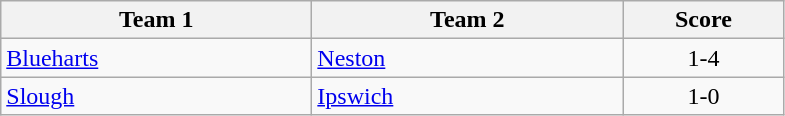<table class="wikitable" style="font-size: 100%">
<tr>
<th width=200>Team 1</th>
<th width=200>Team 2</th>
<th width=100>Score</th>
</tr>
<tr>
<td><a href='#'>Blueharts</a></td>
<td><a href='#'>Neston</a></td>
<td align=center>1-4</td>
</tr>
<tr>
<td><a href='#'>Slough</a></td>
<td><a href='#'>Ipswich</a></td>
<td align=center>1-0</td>
</tr>
</table>
